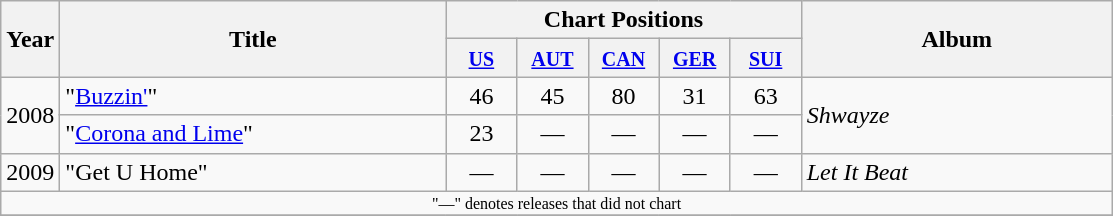<table class="wikitable">
<tr>
<th width="30" rowspan="2"><strong>Year</strong></th>
<th width="250" rowspan="2"><strong>Title</strong></th>
<th colspan="5"><strong>Chart Positions</strong></th>
<th width="200" rowspan="2"><strong>Album</strong></th>
</tr>
<tr>
<th width="40"><small><a href='#'>US</a></small></th>
<th width="40"><small><a href='#'>AUT</a></small></th>
<th width="40"><small><a href='#'>CAN</a></small></th>
<th width="40"><small><a href='#'>GER</a></small></th>
<th width="40"><small><a href='#'>SUI</a></small></th>
</tr>
<tr>
<td align="center" rowspan="2">2008</td>
<td align="left">"<a href='#'>Buzzin'</a>"</td>
<td align="center">46</td>
<td align="center">45</td>
<td align="center">80</td>
<td align="center">31</td>
<td align="center">63</td>
<td align="left" rowspan="2"><em>Shwayze</em></td>
</tr>
<tr>
<td align="left">"<a href='#'>Corona and Lime</a>"</td>
<td align="center">23</td>
<td align="center">—</td>
<td align="center">—</td>
<td align="center">—</td>
<td align="center">—</td>
</tr>
<tr>
<td align="center" rowspam="1">2009</td>
<td align="left">"Get U Home"</td>
<td align="center">—</td>
<td align="center">—</td>
<td align="center">—</td>
<td align="center">—</td>
<td align="center">—</td>
<td align="left" rowspan="1"><em>Let It Beat</em></td>
</tr>
<tr>
<td align="center" colspan="15" style="font-size:8pt">"—" denotes releases that did not chart</td>
</tr>
<tr>
</tr>
</table>
